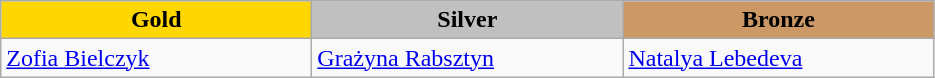<table class="wikitable" style="text-align:left">
<tr align="center">
<td width=200 bgcolor=gold><strong>Gold</strong></td>
<td width=200 bgcolor=silver><strong>Silver</strong></td>
<td width=200 bgcolor=CC9966><strong>Bronze</strong></td>
</tr>
<tr>
<td><a href='#'>Zofia Bielczyk</a><br><em></em></td>
<td><a href='#'>Grażyna Rabsztyn</a><br><em></em></td>
<td><a href='#'>Natalya Lebedeva</a><br><em></em></td>
</tr>
</table>
